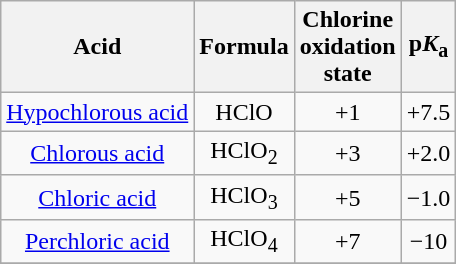<table class="wikitable" style="text-align:center">
<tr>
<th>Acid</th>
<th>Formula</th>
<th>Chlorine<br>oxidation<br>state</th>
<th>p<em>K</em><sub>a</sub></th>
</tr>
<tr>
<td><a href='#'>Hypochlorous acid</a></td>
<td>HClO</td>
<td>+1</td>
<td>+7.5</td>
</tr>
<tr>
<td><a href='#'>Chlorous acid</a></td>
<td>HClO<sub>2</sub></td>
<td>+3</td>
<td>+2.0</td>
</tr>
<tr>
<td><a href='#'>Chloric acid</a></td>
<td>HClO<sub>3</sub></td>
<td>+5</td>
<td>−1.0</td>
</tr>
<tr>
<td><a href='#'>Perchloric acid</a></td>
<td>HClO<sub>4</sub></td>
<td>+7</td>
<td>−10</td>
</tr>
<tr>
</tr>
</table>
